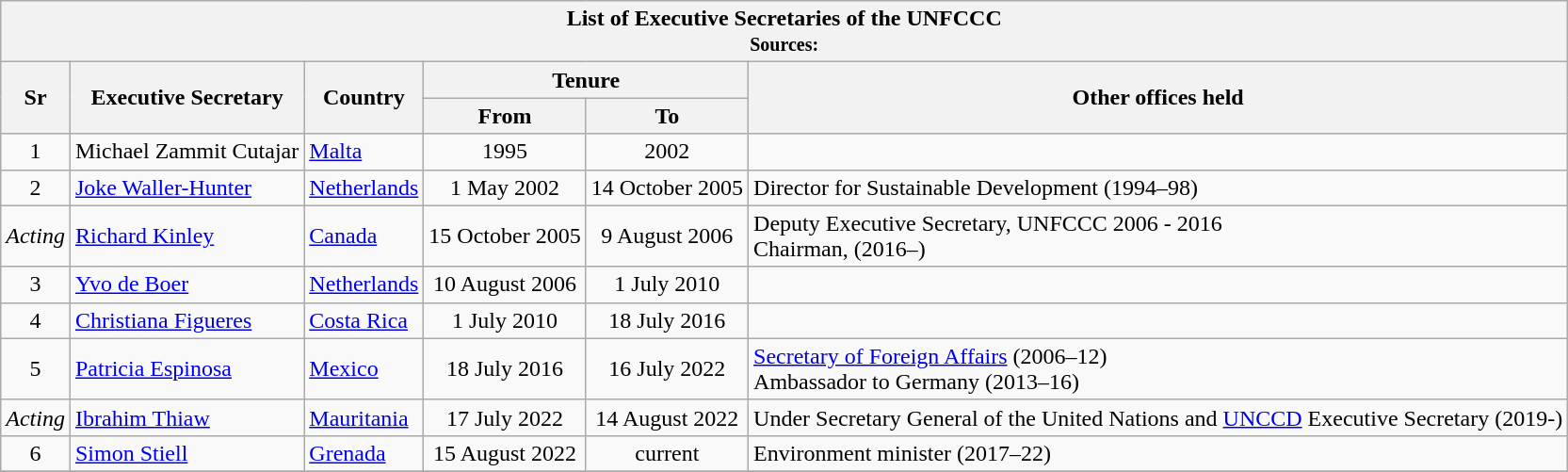<table class="wikitable">
<tr>
<th colspan="7">List of Executive Secretaries of the UNFCCC<br><small>Sources:</small></th>
</tr>
<tr>
<th rowspan="2">Sr</th>
<th rowspan="2">Executive Secretary</th>
<th rowspan="2">Country</th>
<th colspan="2">Tenure</th>
<th rowspan="2">Other offices held</th>
</tr>
<tr>
<th>From</th>
<th>To</th>
</tr>
<tr>
<td style="text-align:center;">1</td>
<td>Michael Zammit Cutajar</td>
<td> <a href='#'>Malta</a></td>
<td style="text-align:center;">1995</td>
<td style="text-align:center;">2002</td>
<td></td>
</tr>
<tr>
<td style="text-align:center;">2</td>
<td><a href='#'>Joke Waller-Hunter</a></td>
<td> <a href='#'>Netherlands</a></td>
<td style="text-align:center;">1 May 2002</td>
<td style="text-align:center;">14 October 2005</td>
<td> Director for Sustainable Development (1994–98)</td>
</tr>
<tr>
<td style="text-align:center;"><em>Acting</em></td>
<td><a href='#'>Richard Kinley</a></td>
<td> <a href='#'>Canada</a></td>
<td style="text-align:center;">15 October 2005</td>
<td style="text-align:center;">9 August 2006</td>
<td>Deputy Executive Secretary, UNFCCC 2006 - 2016<br>Chairman,  (2016–)</td>
</tr>
<tr>
<td style="text-align:center;">3</td>
<td><a href='#'>Yvo de Boer</a></td>
<td> <a href='#'>Netherlands</a></td>
<td style="text-align:center;">10 August 2006</td>
<td style="text-align:center;">1 July 2010</td>
<td></td>
</tr>
<tr>
<td style="text-align:center;">4</td>
<td><a href='#'>Christiana Figueres</a></td>
<td> <a href='#'>Costa Rica</a></td>
<td style="text-align:center;">1 July 2010</td>
<td style="text-align:center;">18 July 2016</td>
<td></td>
</tr>
<tr>
<td style="text-align:center;">5</td>
<td><a href='#'>Patricia Espinosa</a></td>
<td> <a href='#'>Mexico</a></td>
<td style="text-align:center;">18 July 2016</td>
<td style="text-align:center;">16 July 2022</td>
<td> <a href='#'>Secretary of Foreign Affairs</a> (2006–12)<br> Ambassador to Germany (2013–16)</td>
</tr>
<tr>
<td style="text-align:center;"><em>Acting</em></td>
<td><a href='#'>Ibrahim Thiaw</a></td>
<td> <a href='#'>Mauritania</a></td>
<td style="text-align:center;">17 July 2022</td>
<td style="text-align:center;">14 August 2022</td>
<td> Under Secretary General of the United Nations and <a href='#'>UNCCD</a> Executive Secretary (2019-)</td>
</tr>
<tr>
<td style="text-align:center;">6</td>
<td><a href='#'>Simon Stiell</a></td>
<td> <a href='#'>Grenada</a></td>
<td style="text-align:center;">15 August 2022</td>
<td style="text-align:center;">current</td>
<td> Environment minister (2017–22)</td>
</tr>
<tr>
</tr>
</table>
